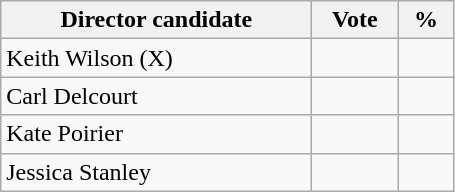<table class="wikitable">
<tr>
<th width="200px">Director candidate</th>
<th width="50px">Vote</th>
<th width="30px">%</th>
</tr>
<tr>
<td>Keith Wilson (X)</td>
<td></td>
<td></td>
</tr>
<tr>
<td>Carl Delcourt</td>
<td></td>
<td></td>
</tr>
<tr>
<td>Kate Poirier</td>
<td></td>
<td></td>
</tr>
<tr>
<td>Jessica Stanley</td>
<td></td>
<td></td>
</tr>
</table>
